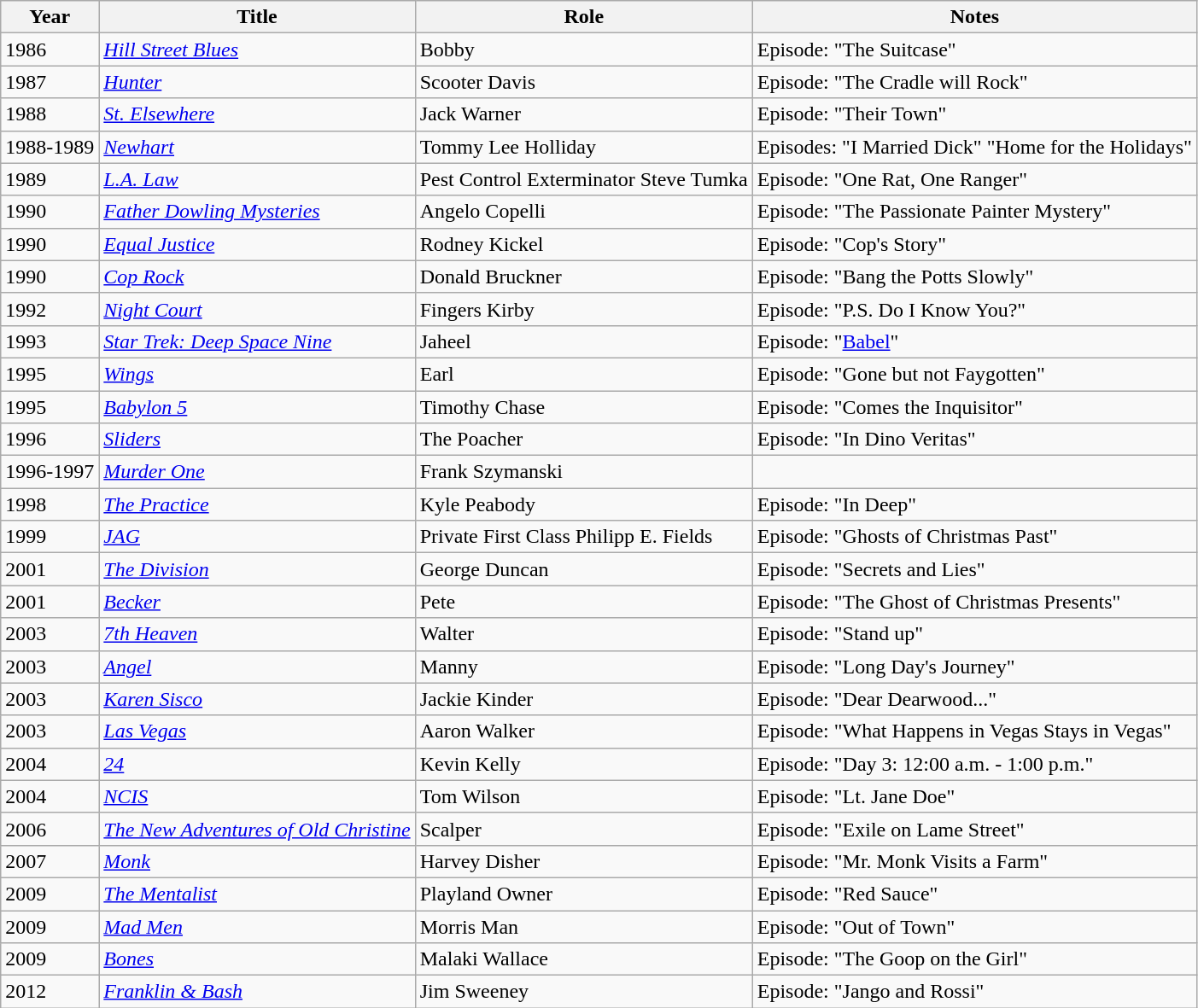<table class="wikitable sortable">
<tr>
<th>Year</th>
<th>Title</th>
<th>Role</th>
<th class="unsortable">Notes</th>
</tr>
<tr>
<td>1986</td>
<td><em><a href='#'>Hill Street Blues</a></em></td>
<td>Bobby</td>
<td>Episode: "The Suitcase"</td>
</tr>
<tr>
<td>1987</td>
<td><em><a href='#'>Hunter</a></em></td>
<td>Scooter Davis</td>
<td>Episode: "The Cradle will Rock"</td>
</tr>
<tr>
<td>1988</td>
<td><em><a href='#'>St. Elsewhere</a></em></td>
<td>Jack Warner</td>
<td>Episode: "Their Town"</td>
</tr>
<tr>
<td>1988-1989</td>
<td><em><a href='#'>Newhart</a></em></td>
<td>Tommy Lee Holliday</td>
<td>Episodes: "I Married Dick" "Home for the Holidays"</td>
</tr>
<tr>
<td>1989</td>
<td><em><a href='#'>L.A. Law</a></em></td>
<td>Pest Control Exterminator Steve Tumka</td>
<td>Episode: "One Rat, One Ranger"</td>
</tr>
<tr>
<td>1990</td>
<td><em><a href='#'>Father Dowling Mysteries</a></em></td>
<td>Angelo Copelli</td>
<td>Episode: "The Passionate Painter Mystery"</td>
</tr>
<tr>
<td>1990</td>
<td><em><a href='#'>Equal Justice</a></em></td>
<td>Rodney Kickel</td>
<td>Episode: "Cop's Story"</td>
</tr>
<tr>
<td>1990</td>
<td><em><a href='#'>Cop Rock</a></em></td>
<td>Donald Bruckner</td>
<td>Episode: "Bang the Potts Slowly"</td>
</tr>
<tr>
<td>1992</td>
<td><em><a href='#'>Night Court</a></em></td>
<td>Fingers Kirby</td>
<td>Episode: "P.S. Do I Know You?"</td>
</tr>
<tr>
<td>1993</td>
<td><em><a href='#'>Star Trek: Deep Space Nine</a></em></td>
<td>Jaheel</td>
<td>Episode: "<a href='#'>Babel</a>"</td>
</tr>
<tr>
<td>1995</td>
<td><em><a href='#'>Wings</a></em></td>
<td>Earl</td>
<td>Episode: "Gone but not Faygotten"</td>
</tr>
<tr>
<td>1995</td>
<td><em><a href='#'>Babylon 5</a></em></td>
<td>Timothy Chase</td>
<td>Episode: "Comes the Inquisitor"</td>
</tr>
<tr>
<td>1996</td>
<td><em><a href='#'>Sliders</a></em></td>
<td>The Poacher</td>
<td>Episode: "In Dino Veritas"</td>
</tr>
<tr>
<td>1996-1997</td>
<td><em><a href='#'>Murder One</a></em></td>
<td>Frank Szymanski</td>
<td></td>
</tr>
<tr>
<td>1998</td>
<td><em><a href='#'>The Practice</a></em></td>
<td>Kyle Peabody</td>
<td>Episode: "In Deep"</td>
</tr>
<tr>
<td>1999</td>
<td><em><a href='#'>JAG</a></em></td>
<td>Private First Class Philipp E. Fields</td>
<td>Episode: "Ghosts of Christmas Past"</td>
</tr>
<tr>
<td>2001</td>
<td><em><a href='#'>The Division</a></em></td>
<td>George Duncan</td>
<td>Episode: "Secrets and Lies"</td>
</tr>
<tr>
<td>2001</td>
<td><em><a href='#'>Becker</a></em></td>
<td>Pete</td>
<td>Episode: "The Ghost of Christmas Presents"</td>
</tr>
<tr>
<td>2003</td>
<td><em><a href='#'>7th Heaven</a></em></td>
<td>Walter</td>
<td>Episode: "Stand up"</td>
</tr>
<tr>
<td>2003</td>
<td><em><a href='#'>Angel</a></em></td>
<td>Manny</td>
<td>Episode: "Long Day's Journey"</td>
</tr>
<tr>
<td>2003</td>
<td><em><a href='#'>Karen Sisco</a></em></td>
<td>Jackie Kinder</td>
<td>Episode: "Dear Dearwood..."</td>
</tr>
<tr>
<td>2003</td>
<td><em><a href='#'>Las Vegas</a></em></td>
<td>Aaron Walker</td>
<td>Episode: "What Happens in Vegas Stays in Vegas"</td>
</tr>
<tr>
<td>2004</td>
<td><em><a href='#'>24</a></em></td>
<td>Kevin Kelly</td>
<td>Episode: "Day 3: 12:00 a.m. - 1:00 p.m."</td>
</tr>
<tr>
<td>2004</td>
<td><em><a href='#'>NCIS</a></em></td>
<td>Tom Wilson</td>
<td>Episode: "Lt. Jane Doe"</td>
</tr>
<tr>
<td>2006</td>
<td><em><a href='#'>The New Adventures of Old Christine</a></em></td>
<td>Scalper</td>
<td>Episode: "Exile on Lame Street"</td>
</tr>
<tr>
<td>2007</td>
<td><em><a href='#'>Monk</a></em></td>
<td>Harvey Disher</td>
<td>Episode: "Mr. Monk Visits a Farm"</td>
</tr>
<tr>
<td>2009</td>
<td><em><a href='#'>The Mentalist</a></em></td>
<td>Playland Owner</td>
<td>Episode: "Red Sauce"</td>
</tr>
<tr>
<td>2009</td>
<td><em><a href='#'>Mad Men</a></em></td>
<td>Morris Man</td>
<td>Episode: "Out of Town"</td>
</tr>
<tr>
<td>2009</td>
<td><em><a href='#'>Bones</a></em></td>
<td>Malaki Wallace</td>
<td>Episode: "The Goop on the Girl"</td>
</tr>
<tr>
<td>2012</td>
<td><em><a href='#'>Franklin & Bash</a></em></td>
<td>Jim Sweeney</td>
<td>Episode: "Jango and Rossi"</td>
</tr>
</table>
